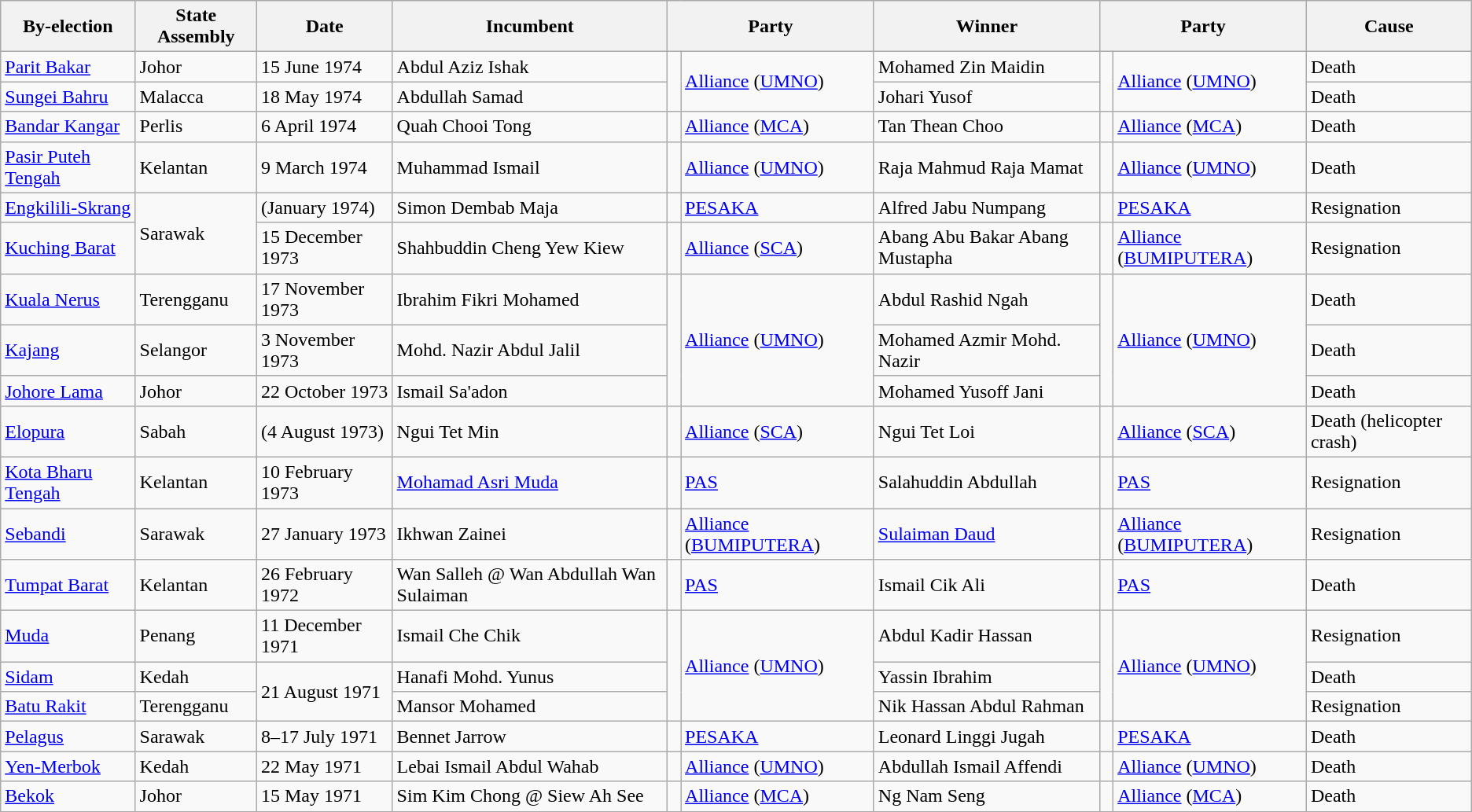<table class="wikitable">
<tr>
<th>By-election</th>
<th>State Assembly</th>
<th>Date</th>
<th>Incumbent</th>
<th colspan=2>Party</th>
<th>Winner</th>
<th colspan=2>Party</th>
<th>Cause</th>
</tr>
<tr>
<td><a href='#'>Parit Bakar</a></td>
<td>Johor</td>
<td>15 June 1974</td>
<td>Abdul Aziz Ishak</td>
<td rowspan="2" > </td>
<td rowspan="2"><a href='#'>Alliance</a> (<a href='#'>UMNO</a>)</td>
<td>Mohamed Zin Maidin</td>
<td rowspan="2" > </td>
<td rowspan="2"><a href='#'>Alliance</a> (<a href='#'>UMNO</a>)</td>
<td>Death</td>
</tr>
<tr>
<td><a href='#'>Sungei Bahru</a></td>
<td>Malacca</td>
<td>18 May 1974</td>
<td>Abdullah Samad</td>
<td>Johari Yusof</td>
<td>Death</td>
</tr>
<tr>
<td><a href='#'>Bandar Kangar</a></td>
<td>Perlis</td>
<td>6 April 1974</td>
<td>Quah Chooi Tong</td>
<td> </td>
<td><a href='#'>Alliance</a> (<a href='#'>MCA</a>)</td>
<td>Tan Thean Choo</td>
<td> </td>
<td><a href='#'>Alliance</a> (<a href='#'>MCA</a>)</td>
<td>Death</td>
</tr>
<tr>
<td><a href='#'>Pasir Puteh Tengah</a></td>
<td>Kelantan</td>
<td>9 March 1974</td>
<td>Muhammad Ismail</td>
<td> </td>
<td><a href='#'>Alliance</a> (<a href='#'>UMNO</a>)</td>
<td>Raja Mahmud Raja Mamat</td>
<td> </td>
<td><a href='#'>Alliance</a> (<a href='#'>UMNO</a>)</td>
<td>Death</td>
</tr>
<tr>
<td><a href='#'>Engkilili-Skrang</a></td>
<td rowspan="2">Sarawak</td>
<td>(January 1974)</td>
<td>Simon Dembab Maja</td>
<td></td>
<td><a href='#'>PESAKA</a></td>
<td>Alfred Jabu Numpang</td>
<td></td>
<td><a href='#'>PESAKA</a></td>
<td>Resignation</td>
</tr>
<tr>
<td><a href='#'>Kuching Barat</a></td>
<td>15 December 1973</td>
<td>Shahbuddin Cheng Yew Kiew</td>
<td> </td>
<td><a href='#'>Alliance</a> (<a href='#'>SCA</a>)</td>
<td>Abang Abu Bakar Abang Mustapha</td>
<td> </td>
<td><a href='#'>Alliance</a> (<a href='#'>BUMIPUTERA</a>)</td>
<td>Resignation</td>
</tr>
<tr>
<td><a href='#'>Kuala Nerus</a></td>
<td>Terengganu</td>
<td>17 November 1973</td>
<td>Ibrahim Fikri Mohamed</td>
<td rowspan="3" > </td>
<td rowspan="3"><a href='#'>Alliance</a> (<a href='#'>UMNO</a>)</td>
<td>Abdul Rashid Ngah</td>
<td rowspan="3" > </td>
<td rowspan="3"><a href='#'>Alliance</a> (<a href='#'>UMNO</a>)</td>
<td>Death</td>
</tr>
<tr>
<td><a href='#'>Kajang</a></td>
<td>Selangor</td>
<td>3 November 1973</td>
<td>Mohd. Nazir Abdul Jalil</td>
<td>Mohamed Azmir Mohd. Nazir</td>
<td>Death</td>
</tr>
<tr>
<td><a href='#'>Johore Lama</a></td>
<td>Johor</td>
<td>22 October 1973</td>
<td>Ismail Sa'adon</td>
<td>Mohamed Yusoff Jani</td>
<td>Death</td>
</tr>
<tr>
<td><a href='#'>Elopura</a></td>
<td>Sabah</td>
<td>(4 August 1973)</td>
<td>Ngui Tet Min</td>
<td> </td>
<td><a href='#'>Alliance</a> (<a href='#'>SCA</a>)</td>
<td>Ngui Tet Loi</td>
<td> </td>
<td><a href='#'>Alliance</a> (<a href='#'>SCA</a>)</td>
<td>Death (helicopter crash)</td>
</tr>
<tr>
<td><a href='#'>Kota Bharu Tengah</a></td>
<td>Kelantan</td>
<td>10 February 1973</td>
<td><a href='#'>Mohamad Asri Muda</a></td>
<td> </td>
<td><a href='#'>PAS</a></td>
<td>Salahuddin Abdullah</td>
<td> </td>
<td><a href='#'>PAS</a></td>
<td>Resignation</td>
</tr>
<tr>
<td><a href='#'>Sebandi</a></td>
<td>Sarawak</td>
<td>27 January 1973</td>
<td>Ikhwan Zainei</td>
<td> </td>
<td><a href='#'>Alliance</a> (<a href='#'>BUMIPUTERA</a>)</td>
<td><a href='#'>Sulaiman Daud</a></td>
<td> </td>
<td><a href='#'>Alliance</a> (<a href='#'>BUMIPUTERA</a>)</td>
<td>Resignation</td>
</tr>
<tr>
<td><a href='#'>Tumpat Barat</a></td>
<td>Kelantan</td>
<td>26 February 1972</td>
<td>Wan Salleh @ Wan Abdullah Wan Sulaiman</td>
<td> </td>
<td><a href='#'>PAS</a></td>
<td>Ismail Cik Ali</td>
<td> </td>
<td><a href='#'>PAS</a></td>
<td>Death</td>
</tr>
<tr>
<td><a href='#'>Muda</a></td>
<td>Penang</td>
<td>11 December 1971</td>
<td>Ismail Che Chik</td>
<td rowspan="3" > </td>
<td rowspan="3"><a href='#'>Alliance</a> (<a href='#'>UMNO</a>)</td>
<td>Abdul Kadir Hassan</td>
<td rowspan="3" > </td>
<td rowspan="3"><a href='#'>Alliance</a> (<a href='#'>UMNO</a>)</td>
<td>Resignation</td>
</tr>
<tr>
<td><a href='#'>Sidam</a></td>
<td>Kedah</td>
<td rowspan="2">21 August 1971</td>
<td>Hanafi Mohd. Yunus</td>
<td>Yassin Ibrahim</td>
<td>Death</td>
</tr>
<tr>
<td><a href='#'>Batu Rakit</a></td>
<td>Terengganu</td>
<td>Mansor Mohamed</td>
<td>Nik Hassan Abdul Rahman</td>
<td>Resignation</td>
</tr>
<tr>
<td><a href='#'>Pelagus</a></td>
<td>Sarawak</td>
<td>8–17 July 1971</td>
<td>Bennet Jarrow</td>
<td></td>
<td><a href='#'>PESAKA</a></td>
<td>Leonard Linggi Jugah</td>
<td></td>
<td><a href='#'>PESAKA</a></td>
<td>Death</td>
</tr>
<tr>
<td><a href='#'>Yen-Merbok</a></td>
<td>Kedah</td>
<td>22 May 1971</td>
<td>Lebai Ismail Abdul Wahab</td>
<td> </td>
<td><a href='#'>Alliance</a> (<a href='#'>UMNO</a>)</td>
<td>Abdullah Ismail Affendi</td>
<td> </td>
<td><a href='#'>Alliance</a> (<a href='#'>UMNO</a>)</td>
<td>Death</td>
</tr>
<tr>
<td><a href='#'>Bekok</a></td>
<td>Johor</td>
<td>15 May 1971</td>
<td>Sim Kim Chong @ Siew Ah See</td>
<td> </td>
<td><a href='#'>Alliance</a> (<a href='#'>MCA</a>)</td>
<td>Ng Nam Seng</td>
<td> </td>
<td><a href='#'>Alliance</a> (<a href='#'>MCA</a>)</td>
<td>Death</td>
</tr>
<tr>
</tr>
</table>
